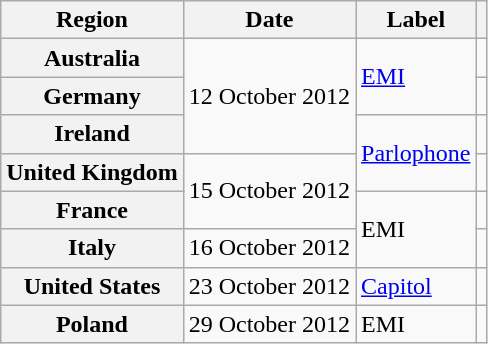<table class="wikitable plainrowheaders">
<tr>
<th scope="col">Region</th>
<th scope="col">Date</th>
<th scope="col">Label</th>
<th scope="col"></th>
</tr>
<tr>
<th scope="row">Australia</th>
<td rowspan="3">12 October 2012</td>
<td rowspan="2"><a href='#'>EMI</a></td>
<td align="center"></td>
</tr>
<tr>
<th scope="row">Germany</th>
<td align="center"></td>
</tr>
<tr>
<th scope="row">Ireland</th>
<td rowspan="2"><a href='#'>Parlophone</a></td>
<td align="center"></td>
</tr>
<tr>
<th scope="row">United Kingdom</th>
<td rowspan="2">15 October 2012</td>
<td align="center"></td>
</tr>
<tr>
<th scope="row">France</th>
<td rowspan="2">EMI</td>
<td align="center"></td>
</tr>
<tr>
<th scope="row">Italy</th>
<td>16 October 2012</td>
<td align="center"></td>
</tr>
<tr>
<th scope="row">United States</th>
<td>23 October 2012</td>
<td><a href='#'>Capitol</a></td>
<td align="center"></td>
</tr>
<tr>
<th scope="row">Poland</th>
<td>29 October 2012</td>
<td>EMI</td>
<td align="center"></td>
</tr>
</table>
